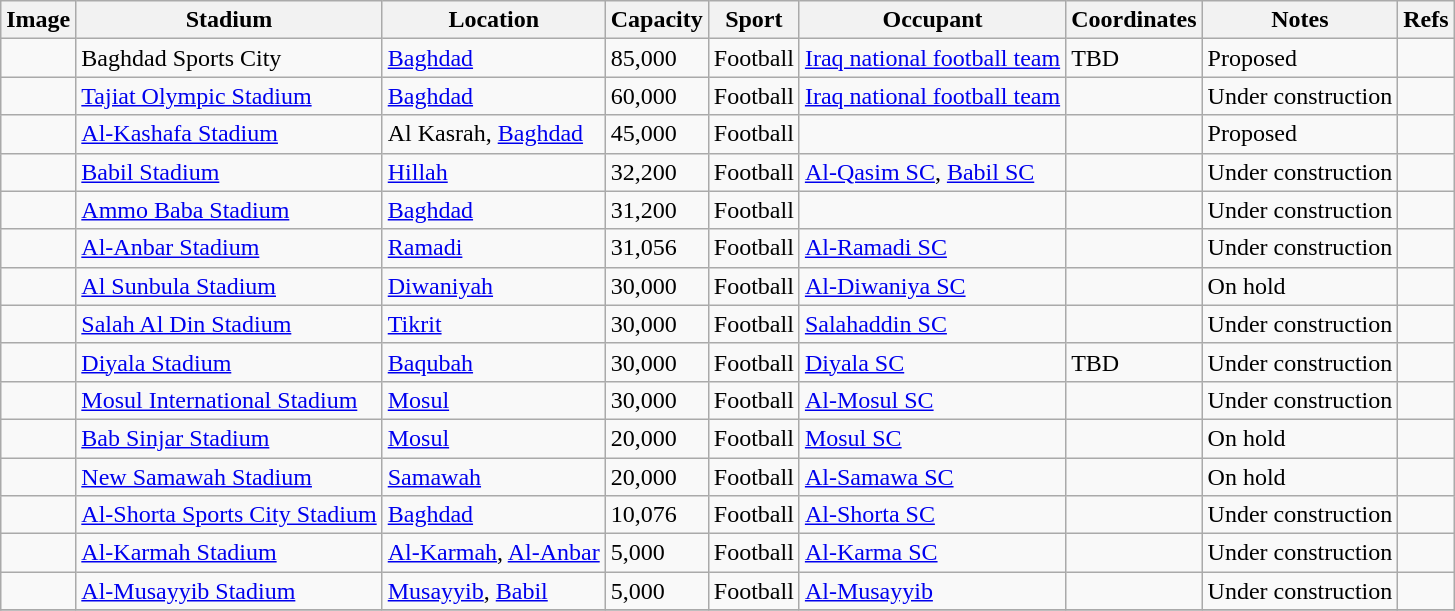<table class="wikitable sortable">
<tr>
<th>Image</th>
<th>Stadium</th>
<th>Location</th>
<th>Capacity</th>
<th>Sport</th>
<th>Occupant</th>
<th>Coordinates</th>
<th>Notes</th>
<th>Refs</th>
</tr>
<tr>
<td></td>
<td>Baghdad Sports City</td>
<td><a href='#'>Baghdad</a></td>
<td style>85,000</td>
<td>Football</td>
<td><a href='#'>Iraq national football team</a></td>
<td style>TBD</td>
<td>Proposed</td>
<td></td>
</tr>
<tr>
<td></td>
<td><a href='#'>Tajiat Olympic Stadium</a></td>
<td><a href='#'>Baghdad</a></td>
<td style>60,000</td>
<td>Football</td>
<td><a href='#'>Iraq national football team</a></td>
<td style></td>
<td>Under construction</td>
<td></td>
</tr>
<tr>
<td></td>
<td><a href='#'>Al-Kashafa Stadium</a></td>
<td>Al Kasrah, <a href='#'>Baghdad</a></td>
<td style>45,000</td>
<td>Football</td>
<td></td>
<td style></td>
<td>Proposed</td>
<td></td>
</tr>
<tr>
<td></td>
<td><a href='#'>Babil Stadium</a></td>
<td><a href='#'>Hillah</a></td>
<td style>32,200</td>
<td>Football</td>
<td><a href='#'>Al-Qasim SC</a>, <a href='#'>Babil SC</a></td>
<td style></td>
<td>Under construction</td>
<td></td>
</tr>
<tr>
<td></td>
<td><a href='#'>Ammo Baba Stadium</a></td>
<td><a href='#'>Baghdad</a></td>
<td style>31,200</td>
<td>Football</td>
<td></td>
<td style></td>
<td>Under construction</td>
<td></td>
</tr>
<tr>
<td></td>
<td><a href='#'>Al-Anbar Stadium</a></td>
<td><a href='#'>Ramadi</a></td>
<td style>31,056</td>
<td>Football</td>
<td><a href='#'>Al-Ramadi SC</a></td>
<td style></td>
<td>Under construction</td>
<td></td>
</tr>
<tr>
<td></td>
<td><a href='#'>Al Sunbula Stadium</a></td>
<td><a href='#'>Diwaniyah</a></td>
<td style>30,000</td>
<td>Football</td>
<td><a href='#'>Al-Diwaniya SC</a></td>
<td style></td>
<td>On hold</td>
<td></td>
</tr>
<tr>
<td></td>
<td><a href='#'>Salah Al Din Stadium</a></td>
<td><a href='#'>Tikrit</a></td>
<td style>30,000</td>
<td>Football</td>
<td><a href='#'>Salahaddin SC</a></td>
<td style></td>
<td>Under construction</td>
<td></td>
</tr>
<tr>
<td></td>
<td><a href='#'>Diyala Stadium</a></td>
<td><a href='#'>Baqubah</a></td>
<td style>30,000</td>
<td>Football</td>
<td><a href='#'>Diyala SC</a></td>
<td style>TBD</td>
<td>Under construction</td>
<td></td>
</tr>
<tr>
<td></td>
<td><a href='#'>Mosul International Stadium</a></td>
<td><a href='#'>Mosul</a></td>
<td style>30,000</td>
<td>Football</td>
<td><a href='#'>Al-Mosul SC</a></td>
<td style></td>
<td>Under construction</td>
<td></td>
</tr>
<tr>
<td></td>
<td><a href='#'>Bab Sinjar Stadium</a></td>
<td><a href='#'>Mosul</a></td>
<td style>20,000</td>
<td>Football</td>
<td><a href='#'>Mosul SC</a></td>
<td style></td>
<td>On hold</td>
<td></td>
</tr>
<tr>
<td></td>
<td><a href='#'>New Samawah Stadium</a></td>
<td><a href='#'>Samawah</a></td>
<td style>20,000</td>
<td>Football</td>
<td><a href='#'>Al-Samawa SC</a></td>
<td style></td>
<td>On hold</td>
<td></td>
</tr>
<tr>
<td></td>
<td><a href='#'>Al-Shorta Sports City Stadium</a></td>
<td><a href='#'>Baghdad</a></td>
<td style>10,076</td>
<td>Football</td>
<td><a href='#'>Al-Shorta SC</a></td>
<td style></td>
<td>Under construction</td>
<td></td>
</tr>
<tr>
<td></td>
<td><a href='#'>Al-Karmah Stadium</a></td>
<td><a href='#'>Al-Karmah</a>, <a href='#'>Al-Anbar</a></td>
<td style>5,000</td>
<td>Football</td>
<td><a href='#'>Al-Karma SC</a></td>
<td style></td>
<td>Under construction</td>
<td></td>
</tr>
<tr>
<td></td>
<td><a href='#'>Al-Musayyib Stadium</a></td>
<td><a href='#'>Musayyib</a>, <a href='#'>Babil</a></td>
<td style>5,000</td>
<td>Football</td>
<td><a href='#'>Al-Musayyib</a></td>
<td style></td>
<td>Under construction</td>
<td></td>
</tr>
<tr>
</tr>
</table>
